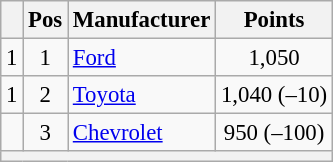<table class="wikitable" style="font-size: 95%">
<tr>
<th></th>
<th>Pos</th>
<th>Manufacturer</th>
<th>Points</th>
</tr>
<tr>
<td align="left"> 1</td>
<td style="text-align:center;">1</td>
<td><a href='#'>Ford</a></td>
<td style="text-align:center;">1,050</td>
</tr>
<tr>
<td align="left"> 1</td>
<td style="text-align:center;">2</td>
<td><a href='#'>Toyota</a></td>
<td style="text-align:center;">1,040 (–10)</td>
</tr>
<tr>
<td align="left"></td>
<td style="text-align:center;">3</td>
<td><a href='#'>Chevrolet</a></td>
<td style="text-align:center;">950 (–100)</td>
</tr>
<tr class="sortbottom">
<th colspan="9"></th>
</tr>
</table>
